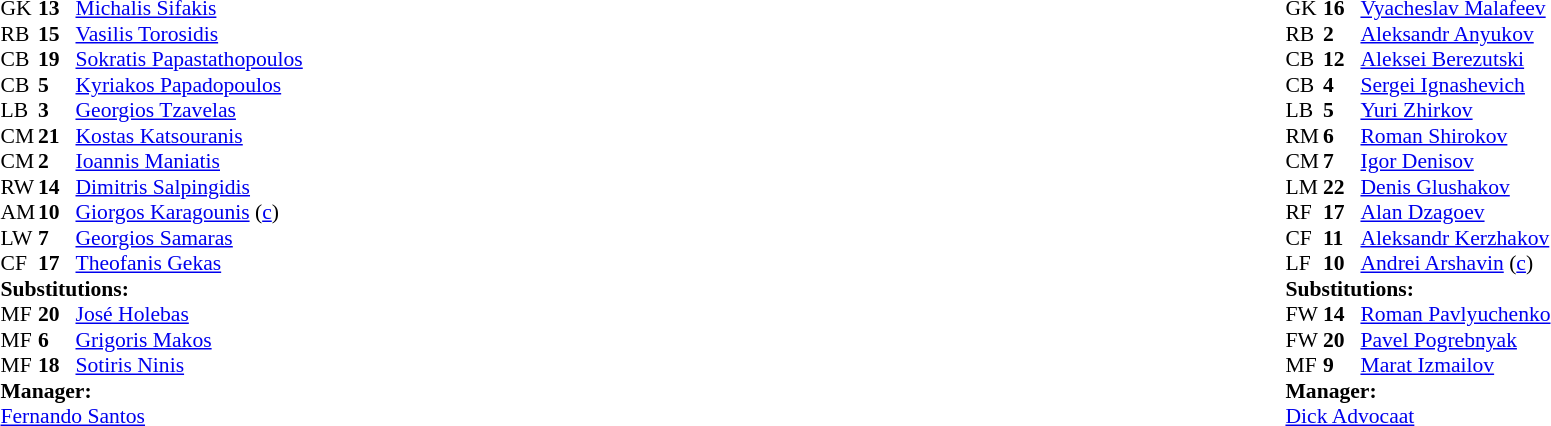<table style="width:100%;">
<tr>
<td style="vertical-align:top; width:40%;"><br><table style="font-size:90%" cellspacing="0" cellpadding="0">
<tr>
<th width="25"></th>
<th width="25"></th>
</tr>
<tr>
<td>GK</td>
<td><strong>13</strong></td>
<td><a href='#'>Michalis Sifakis</a></td>
</tr>
<tr>
<td>RB</td>
<td><strong>15</strong></td>
<td><a href='#'>Vasilis Torosidis</a></td>
</tr>
<tr>
<td>CB</td>
<td><strong>19</strong></td>
<td><a href='#'>Sokratis Papastathopoulos</a></td>
</tr>
<tr>
<td>CB</td>
<td><strong>5</strong></td>
<td><a href='#'>Kyriakos Papadopoulos</a></td>
</tr>
<tr>
<td>LB</td>
<td><strong>3</strong></td>
<td><a href='#'>Georgios Tzavelas</a></td>
</tr>
<tr>
<td>CM</td>
<td><strong>21</strong></td>
<td><a href='#'>Kostas Katsouranis</a></td>
</tr>
<tr>
<td>CM</td>
<td><strong>2</strong></td>
<td><a href='#'>Ioannis Maniatis</a></td>
</tr>
<tr>
<td>RW</td>
<td><strong>14</strong></td>
<td><a href='#'>Dimitris Salpingidis</a></td>
<td></td>
<td></td>
</tr>
<tr>
<td>AM</td>
<td><strong>10</strong></td>
<td><a href='#'>Giorgos Karagounis</a> (<a href='#'>c</a>)</td>
<td></td>
<td></td>
</tr>
<tr>
<td>LW</td>
<td><strong>7</strong></td>
<td><a href='#'>Georgios Samaras</a></td>
</tr>
<tr>
<td>CF</td>
<td><strong>17</strong></td>
<td><a href='#'>Theofanis Gekas</a></td>
<td></td>
<td></td>
</tr>
<tr>
<td colspan=3><strong>Substitutions:</strong></td>
</tr>
<tr>
<td>MF</td>
<td><strong>20</strong></td>
<td><a href='#'>José Holebas</a></td>
<td></td>
<td></td>
</tr>
<tr>
<td>MF</td>
<td><strong>6</strong></td>
<td><a href='#'>Grigoris Makos</a></td>
<td></td>
<td></td>
</tr>
<tr>
<td>MF</td>
<td><strong>18</strong></td>
<td><a href='#'>Sotiris Ninis</a></td>
<td></td>
<td></td>
</tr>
<tr>
<td colspan=3><strong>Manager:</strong></td>
</tr>
<tr>
<td colspan=3> <a href='#'>Fernando Santos</a></td>
</tr>
</table>
</td>
<td valign="top"></td>
<td style="vertical-align:top; width:50%;"><br><table style="font-size:90%; margin:auto;" cellspacing="0" cellpadding="0">
<tr>
<th width=25></th>
<th width=25></th>
</tr>
<tr>
<td>GK</td>
<td><strong>16</strong></td>
<td><a href='#'>Vyacheslav Malafeev</a></td>
</tr>
<tr>
<td>RB</td>
<td><strong>2</strong></td>
<td><a href='#'>Aleksandr Anyukov</a></td>
<td></td>
<td></td>
</tr>
<tr>
<td>CB</td>
<td><strong>12</strong></td>
<td><a href='#'>Aleksei Berezutski</a></td>
</tr>
<tr>
<td>CB</td>
<td><strong>4</strong></td>
<td><a href='#'>Sergei Ignashevich</a></td>
</tr>
<tr>
<td>LB</td>
<td><strong>5</strong></td>
<td><a href='#'>Yuri Zhirkov</a></td>
<td></td>
</tr>
<tr>
<td>RM</td>
<td><strong>6</strong></td>
<td><a href='#'>Roman Shirokov</a></td>
</tr>
<tr>
<td>CM</td>
<td><strong>7</strong></td>
<td><a href='#'>Igor Denisov</a></td>
</tr>
<tr>
<td>LM</td>
<td><strong>22</strong></td>
<td><a href='#'>Denis Glushakov</a></td>
<td></td>
<td></td>
</tr>
<tr>
<td>RF</td>
<td><strong>17</strong></td>
<td><a href='#'>Alan Dzagoev</a></td>
<td></td>
</tr>
<tr>
<td>CF</td>
<td><strong>11</strong></td>
<td><a href='#'>Aleksandr Kerzhakov</a></td>
<td></td>
<td></td>
</tr>
<tr>
<td>LF</td>
<td><strong>10</strong></td>
<td><a href='#'>Andrei Arshavin</a> (<a href='#'>c</a>)</td>
</tr>
<tr>
<td colspan=3><strong>Substitutions:</strong></td>
</tr>
<tr>
<td>FW</td>
<td><strong>14</strong></td>
<td><a href='#'>Roman Pavlyuchenko</a></td>
<td></td>
<td></td>
</tr>
<tr>
<td>FW</td>
<td><strong>20</strong></td>
<td><a href='#'>Pavel Pogrebnyak</a></td>
<td></td>
<td></td>
</tr>
<tr>
<td>MF</td>
<td><strong>9</strong></td>
<td><a href='#'>Marat Izmailov</a></td>
<td></td>
<td></td>
</tr>
<tr>
<td colspan=3><strong>Manager:</strong></td>
</tr>
<tr>
<td colspan=3> <a href='#'>Dick Advocaat</a></td>
</tr>
</table>
</td>
</tr>
</table>
